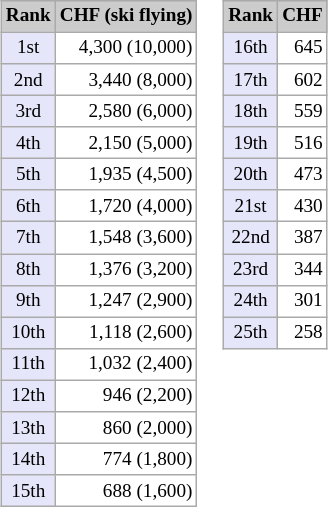<table>
<tr valign = "top">
<td><br><table class="wikitable" style="background:#fff; font-size:80%">
<tr style="background:#ccc; text-align:center;">
<th style="background:#ccc;">Rank</th>
<th style="background:#ccc;">CHF (ski flying)</th>
</tr>
<tr>
<td bgcolor=#E6E6FA align=center>1st</td>
<td align=right>4,300 (10,000)</td>
</tr>
<tr>
<td bgcolor=#E6E6FA align=center>2nd</td>
<td align=right>3,440 (8,000)</td>
</tr>
<tr>
<td bgcolor=#E6E6FA align=center>3rd</td>
<td align=right>2,580 (6,000)</td>
</tr>
<tr>
<td bgcolor=#E6E6FA align=center>4th</td>
<td align=right>2,150 (5,000)</td>
</tr>
<tr>
<td bgcolor=#E6E6FA align=center>5th</td>
<td align=right>1,935 (4,500)</td>
</tr>
<tr>
<td bgcolor=#E6E6FA align=center>6th</td>
<td align=right>1,720 (4,000)</td>
</tr>
<tr>
<td bgcolor=#E6E6FA align=center>7th</td>
<td align=right>1,548 (3,600)</td>
</tr>
<tr>
<td bgcolor=#E6E6FA align=center>8th</td>
<td align=right>1,376 (3,200)</td>
</tr>
<tr>
<td bgcolor=#E6E6FA align=center>9th</td>
<td align=right>1,247 (2,900)</td>
</tr>
<tr>
<td bgcolor=#E6E6FA align=center>10th</td>
<td align=right>1,118 (2,600)</td>
</tr>
<tr>
<td bgcolor=#E6E6FA align=center>11th</td>
<td align=right>1,032 (2,400)</td>
</tr>
<tr>
<td bgcolor=#E6E6FA align=center>12th</td>
<td align=right>946 (2,200)</td>
</tr>
<tr>
<td bgcolor=#E6E6FA align=center>13th</td>
<td align=right>860 (2,000)</td>
</tr>
<tr>
<td bgcolor=#E6E6FA align=center>14th</td>
<td align=right>774 (1,800)</td>
</tr>
<tr>
<td bgcolor=#E6E6FA align=center>15th</td>
<td align=right>688 (1,600)</td>
</tr>
</table>
</td>
<td><br><table class="wikitable" style="background:#fff; font-size:80%">
<tr style="background:#ccc; text-align:center;">
<th style="background:#ccc;">Rank</th>
<th style="background:#ccc;">CHF</th>
</tr>
<tr>
<td bgcolor=#E6E6FA align=center>16th</td>
<td align=right>645</td>
</tr>
<tr>
<td bgcolor=#E6E6FA align=center>17th</td>
<td align=right>602</td>
</tr>
<tr>
<td bgcolor=#E6E6FA align=center>18th</td>
<td align=right>559</td>
</tr>
<tr>
<td bgcolor=#E6E6FA align=center>19th</td>
<td align=right>516</td>
</tr>
<tr>
<td bgcolor=#E6E6FA align=center>20th</td>
<td align=right>473</td>
</tr>
<tr>
<td bgcolor=#E6E6FA align=center>21st</td>
<td align=right>430</td>
</tr>
<tr>
<td bgcolor=#E6E6FA align=center>22nd</td>
<td align=right>387</td>
</tr>
<tr>
<td bgcolor=#E6E6FA align=center>23rd</td>
<td align=right>344</td>
</tr>
<tr>
<td bgcolor=#E6E6FA align=center>24th</td>
<td align=right>301</td>
</tr>
<tr>
<td bgcolor=#E6E6FA align=center>25th</td>
<td align=right>258</td>
</tr>
</table>
</td>
</tr>
</table>
